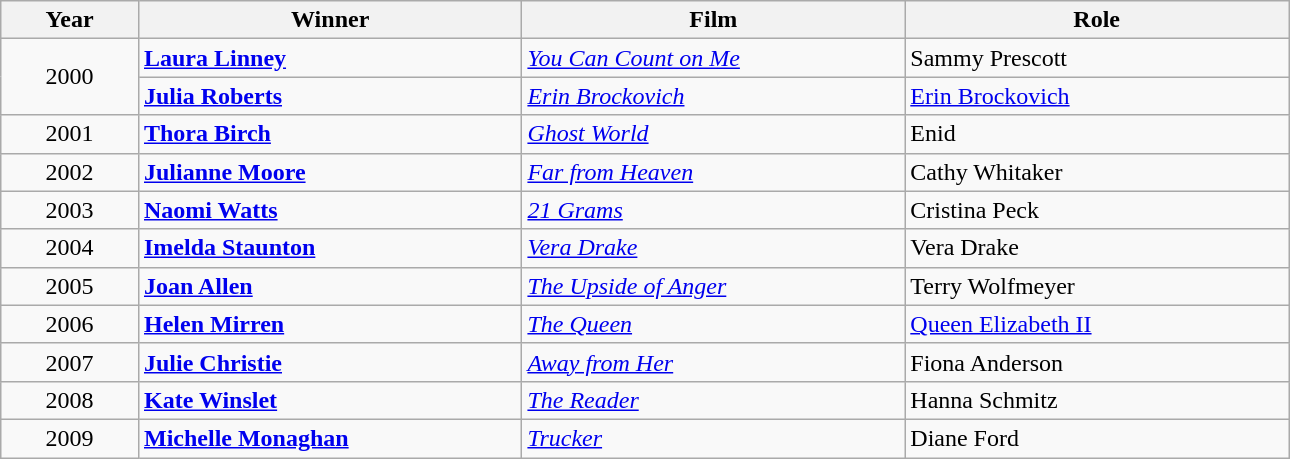<table class="wikitable" width="68%" cellpadding="5">
<tr>
<th width="100"><strong>Year</strong></th>
<th width="300"><strong>Winner</strong></th>
<th width="300"><strong>Film</strong></th>
<th width="300"><strong>Role</strong></th>
</tr>
<tr>
<td rowspan="2" style="text-align:center;">2000</td>
<td><strong><a href='#'>Laura Linney</a></strong></td>
<td><em><a href='#'>You Can Count on Me</a></em></td>
<td>Sammy Prescott</td>
</tr>
<tr>
<td><strong><a href='#'>Julia Roberts</a></strong></td>
<td><em><a href='#'>Erin Brockovich</a></em></td>
<td><a href='#'>Erin Brockovich</a></td>
</tr>
<tr>
<td style="text-align:center;">2001</td>
<td><strong><a href='#'>Thora Birch</a></strong></td>
<td><em><a href='#'>Ghost World</a></em></td>
<td>Enid</td>
</tr>
<tr>
<td style="text-align:center;">2002</td>
<td><strong><a href='#'>Julianne Moore</a></strong></td>
<td><em><a href='#'>Far from Heaven</a></em></td>
<td>Cathy Whitaker</td>
</tr>
<tr>
<td style="text-align:center;">2003</td>
<td><strong><a href='#'>Naomi Watts</a></strong></td>
<td><em><a href='#'>21 Grams</a></em></td>
<td>Cristina Peck</td>
</tr>
<tr>
<td style="text-align:center;">2004</td>
<td><strong><a href='#'>Imelda Staunton</a></strong></td>
<td><em><a href='#'>Vera Drake</a></em></td>
<td>Vera Drake</td>
</tr>
<tr>
<td style="text-align:center;">2005</td>
<td><strong><a href='#'>Joan Allen</a></strong></td>
<td><em><a href='#'>The Upside of Anger</a></em></td>
<td>Terry Wolfmeyer</td>
</tr>
<tr>
<td style="text-align:center;">2006</td>
<td><strong><a href='#'>Helen Mirren</a></strong></td>
<td><em><a href='#'>The Queen</a></em></td>
<td><a href='#'>Queen Elizabeth II</a></td>
</tr>
<tr>
<td style="text-align:center;">2007</td>
<td><strong><a href='#'>Julie Christie</a></strong></td>
<td><em><a href='#'>Away from Her</a></em></td>
<td>Fiona Anderson</td>
</tr>
<tr>
<td style="text-align:center;">2008</td>
<td><strong><a href='#'>Kate Winslet</a></strong></td>
<td><em><a href='#'>The Reader</a></em></td>
<td>Hanna Schmitz</td>
</tr>
<tr>
<td style="text-align:center;">2009</td>
<td><strong><a href='#'>Michelle Monaghan</a></strong></td>
<td><em><a href='#'>Trucker</a></em></td>
<td>Diane Ford</td>
</tr>
</table>
